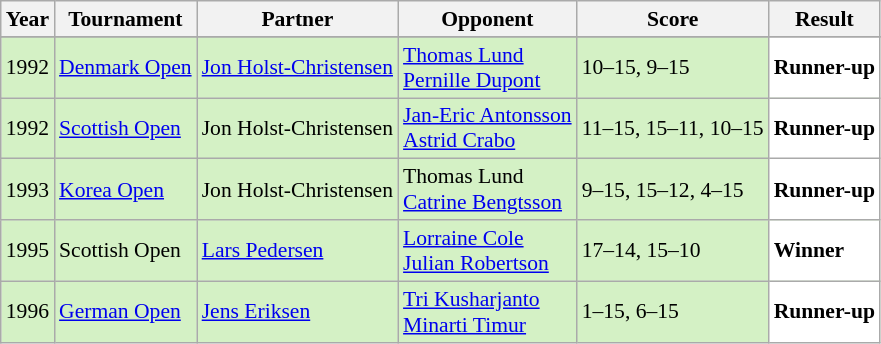<table class="sortable wikitable" style="font-size: 90%;">
<tr>
<th>Year</th>
<th>Tournament</th>
<th>Partner</th>
<th>Opponent</th>
<th>Score</th>
<th>Result</th>
</tr>
<tr>
</tr>
<tr style="background:#D4F1C5">
<td align="center">1992</td>
<td align="left"><a href='#'>Denmark Open</a></td>
<td align="left"> <a href='#'>Jon Holst-Christensen</a></td>
<td align="left"> <a href='#'>Thomas Lund</a> <br>  <a href='#'>Pernille Dupont</a></td>
<td align="left">10–15, 9–15</td>
<td style="text-align:left; background:white"> <strong>Runner-up</strong></td>
</tr>
<tr style="background:#D4F1C5">
<td align="center">1992</td>
<td align="left"><a href='#'>Scottish Open</a></td>
<td align="left"> Jon Holst-Christensen</td>
<td align="left"> <a href='#'>Jan-Eric Antonsson</a> <br>  <a href='#'>Astrid Crabo</a></td>
<td align="left">11–15, 15–11, 10–15</td>
<td style="text-align:left; background:white"> <strong>Runner-up</strong></td>
</tr>
<tr style="background:#D4F1C5">
<td align="center">1993</td>
<td align="left"><a href='#'>Korea Open</a></td>
<td align="left"> Jon Holst-Christensen</td>
<td align="left"> Thomas Lund<br>  <a href='#'>Catrine Bengtsson</a></td>
<td align="left">9–15, 15–12, 4–15</td>
<td style="text-align:left; background:white"> <strong>Runner-up</strong></td>
</tr>
<tr style="background:#D4F1C5">
<td align="center">1995</td>
<td align="left">Scottish Open</td>
<td align="left"> <a href='#'>Lars Pedersen</a></td>
<td align="left"> <a href='#'>Lorraine Cole</a> <br>  <a href='#'>Julian Robertson</a></td>
<td align="left">17–14, 15–10</td>
<td style="text-align:left; background:white"> <strong>Winner</strong></td>
</tr>
<tr style="background:#D4F1C5">
<td align="center">1996</td>
<td align="left"><a href='#'>German Open</a></td>
<td align="left"> <a href='#'>Jens Eriksen</a></td>
<td align="left"> <a href='#'>Tri Kusharjanto</a><br>  <a href='#'>Minarti Timur</a></td>
<td align="left">1–15, 6–15</td>
<td style="text-align:left; background:white"> <strong>Runner-up</strong></td>
</tr>
</table>
